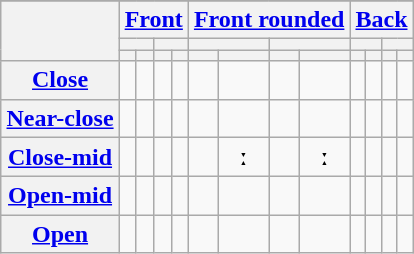<table class="wikitable" style="margin: 1em auto 1em auto; text-align: center;">
<tr>
</tr>
<tr>
<th rowspan="3"></th>
<th colspan="4"><a href='#'>Front</a></th>
<th colspan="4"><a href='#'>Front rounded</a></th>
<th colspan="4"><a href='#'>Back</a></th>
</tr>
<tr>
<th colspan="2"></th>
<th colspan="2"></th>
<th colspan="2"></th>
<th colspan="2"></th>
<th colspan="2"></th>
<th colspan="2"></th>
</tr>
<tr>
<th></th>
<th></th>
<th></th>
<th></th>
<th></th>
<th></th>
<th></th>
<th></th>
<th></th>
<th></th>
<th></th>
<th></th>
</tr>
<tr>
<th><a href='#'>Close</a></th>
<td></td>
<td><a href='#'></a></td>
<td></td>
<td><a href='#'></a></td>
<td></td>
<td><a href='#'></a></td>
<td></td>
<td><a href='#'></a></td>
<td></td>
<td><a href='#'></a></td>
<td></td>
<td><a href='#'></a></td>
</tr>
<tr>
<th><a href='#'>Near-close</a></th>
<td></td>
<td><a href='#'></a></td>
<td></td>
<td></td>
<td></td>
<td></td>
<td></td>
<td></td>
<td></td>
<td><a href='#'></a></td>
<td></td>
<td></td>
</tr>
<tr>
<th><a href='#'>Close-mid</a></th>
<td></td>
<td><a href='#'></a></td>
<td></td>
<td><a href='#'></a></td>
<td></td>
<td>ː</td>
<td></td>
<td>ː</td>
<td></td>
<td><a href='#'></a></td>
<td></td>
<td><a href='#'></a></td>
</tr>
<tr>
<th><a href='#'>Open-mid</a></th>
<td></td>
<td></td>
<td></td>
<td><a href='#'></a></td>
<td></td>
<td><a href='#'></a></td>
<td></td>
<td></td>
<td></td>
<td></td>
<td></td>
<td></td>
</tr>
<tr>
<th><a href='#'>Open</a></th>
<td></td>
<td><a href='#'></a></td>
<td></td>
<td><a href='#'></a></td>
<td></td>
<td></td>
<td></td>
<td></td>
<td></td>
<td></td>
<td></td>
</tr>
</table>
